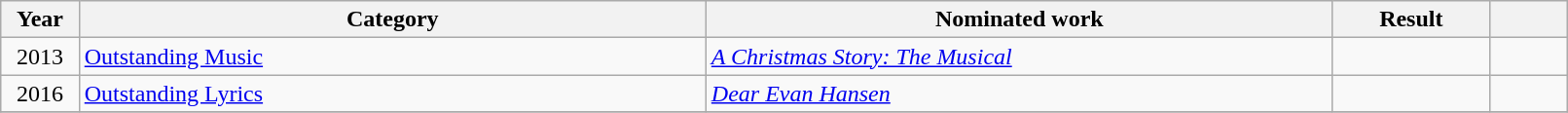<table class="wikitable" style="width:85%;">
<tr>
<th width=5%>Year</th>
<th style="width:40%;">Category</th>
<th style="width:40%;">Nominated work</th>
<th style="width:10%;">Result</th>
<th width=5%></th>
</tr>
<tr>
<td style="text-align:center;">2013</td>
<td><a href='#'>Outstanding Music</a></td>
<td><em><a href='#'>A Christmas Story: The Musical</a></em></td>
<td></td>
<td align="center"></td>
</tr>
<tr>
<td style="text-align:center;">2016</td>
<td><a href='#'>Outstanding Lyrics</a></td>
<td><em><a href='#'>Dear Evan Hansen</a></em></td>
<td></td>
<td align="center"></td>
</tr>
<tr>
</tr>
</table>
